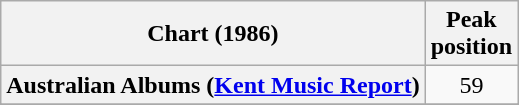<table class="wikitable sortable plainrowheaders">
<tr>
<th>Chart (1986)</th>
<th>Peak<br>position</th>
</tr>
<tr>
<th scope=row>Australian Albums (<a href='#'>Kent Music Report</a>)</th>
<td style="text-align:center;">59</td>
</tr>
<tr>
</tr>
<tr>
</tr>
<tr>
</tr>
<tr>
</tr>
<tr>
</tr>
</table>
